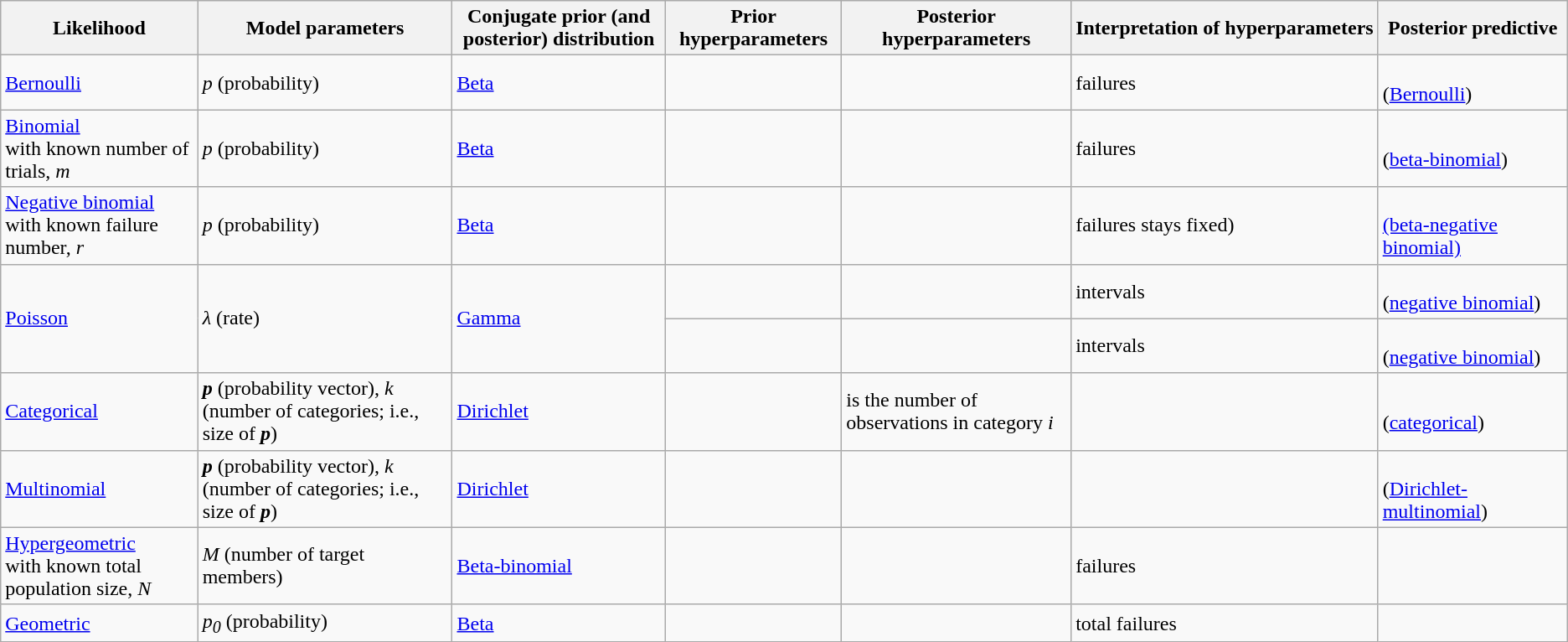<table class="wikitable">
<tr>
<th>Likelihood <br></th>
<th>Model parameters <br></th>
<th>Conjugate prior (and posterior) distribution <br></th>
<th>Prior hyperparameters <br></th>
<th>Posterior hyperparameters <br></th>
<th>Interpretation of hyperparameters</th>
<th>Posterior predictive <br></th>
</tr>
<tr>
<td><a href='#'>Bernoulli</a></td>
<td><em>p</em> (probability)</td>
<td><a href='#'>Beta</a></td>
<td></td>
<td></td>
<td> failures</td>
<td><br>(<a href='#'>Bernoulli</a>)</td>
</tr>
<tr>
<td><a href='#'>Binomial</a><br>with known number of trials, <em>m</em></td>
<td><em>p</em> (probability)</td>
<td><a href='#'>Beta</a></td>
<td></td>
<td></td>
<td> failures</td>
<td><br>(<a href='#'>beta-binomial</a>)</td>
</tr>
<tr>
<td><a href='#'>Negative binomial</a><br>with known failure number, <em>r</em></td>
<td><em>p</em> (probability)</td>
<td><a href='#'>Beta</a></td>
<td></td>
<td></td>
<td> failures stays fixed)</td>
<td><br><a href='#'>(beta-negative binomial)</a></td>
</tr>
<tr>
<td rowspan=2><a href='#'>Poisson</a></td>
<td rowspan=2><em>λ</em> (rate)</td>
<td rowspan=2><a href='#'>Gamma</a></td>
<td></td>
<td></td>
<td> intervals</td>
<td><br>(<a href='#'>negative binomial</a>)</td>
</tr>
<tr>
<td>  </td>
<td></td>
<td> intervals</td>
<td><br>(<a href='#'>negative binomial</a>)</td>
</tr>
<tr>
<td><a href='#'>Categorical</a></td>
<td><strong><em>p</em></strong> (probability vector), <em>k</em> (number of categories; i.e., size of <strong><em>p</em></strong>)</td>
<td><a href='#'>Dirichlet</a></td>
<td></td>
<td> is the number of observations in category <em>i</em></td>
<td></td>
<td><br>(<a href='#'>categorical</a>)</td>
</tr>
<tr>
<td><a href='#'>Multinomial</a></td>
<td><strong><em>p</em></strong> (probability vector), <em>k</em> (number of categories; i.e., size of <strong><em>p</em></strong>)</td>
<td><a href='#'>Dirichlet</a></td>
<td></td>
<td></td>
<td></td>
<td><br>(<a href='#'>Dirichlet-multinomial</a>)</td>
</tr>
<tr>
<td><a href='#'>Hypergeometric</a><br>with known total population size, <em>N</em></td>
<td><em>M</em> (number of target members)</td>
<td><a href='#'>Beta-binomial</a></td>
<td></td>
<td></td>
<td> failures</td>
<td></td>
</tr>
<tr>
<td><a href='#'>Geometric</a></td>
<td><em>p<sub>0</sub></em> (probability)</td>
<td><a href='#'>Beta</a></td>
<td></td>
<td></td>
<td> total failures</td>
<td></td>
</tr>
</table>
